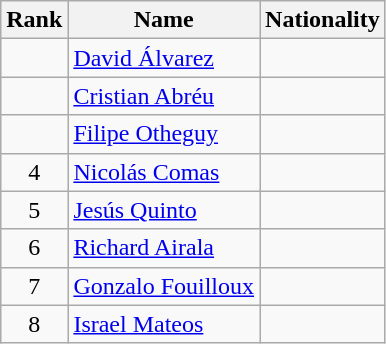<table class="wikitable sortable" style="text-align:center">
<tr>
<th>Rank</th>
<th>Name</th>
<th>Nationality</th>
</tr>
<tr>
<td></td>
<td align=left><a href='#'>David Álvarez</a></td>
<td align=left></td>
</tr>
<tr>
<td></td>
<td align=left><a href='#'>Cristian Abréu</a></td>
<td align=left></td>
</tr>
<tr>
<td></td>
<td align=left><a href='#'>Filipe Otheguy</a></td>
<td align=left></td>
</tr>
<tr>
<td>4</td>
<td align=left><a href='#'>Nicolás Comas</a></td>
<td align=left></td>
</tr>
<tr>
<td>5</td>
<td align=left><a href='#'>Jesús Quinto</a></td>
<td align=left></td>
</tr>
<tr>
<td>6</td>
<td align=left><a href='#'>Richard Airala</a></td>
<td align=left></td>
</tr>
<tr>
<td>7</td>
<td align=left><a href='#'>Gonzalo Fouilloux</a></td>
<td align=left></td>
</tr>
<tr>
<td>8</td>
<td align=left><a href='#'>Israel Mateos</a></td>
<td align=left></td>
</tr>
</table>
